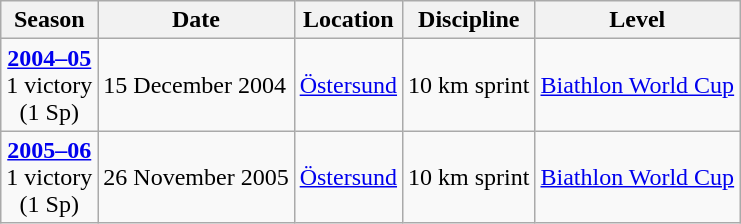<table class="wikitable">
<tr>
<th>Season</th>
<th>Date</th>
<th>Location</th>
<th>Discipline</th>
<th>Level</th>
</tr>
<tr>
<td rowspan="1" style="text-align:center;"><strong><a href='#'>2004–05</a></strong> <br> 1 victory <br> (1 Sp)</td>
<td>15 December 2004</td>
<td> <a href='#'>Östersund</a></td>
<td>10 km sprint</td>
<td><a href='#'>Biathlon World Cup</a></td>
</tr>
<tr>
<td rowspan="1" style="text-align:center;"><strong><a href='#'>2005–06</a></strong> <br> 1 victory <br> (1 Sp)</td>
<td>26 November 2005</td>
<td> <a href='#'>Östersund</a></td>
<td>10 km sprint</td>
<td><a href='#'>Biathlon World Cup</a></td>
</tr>
</table>
